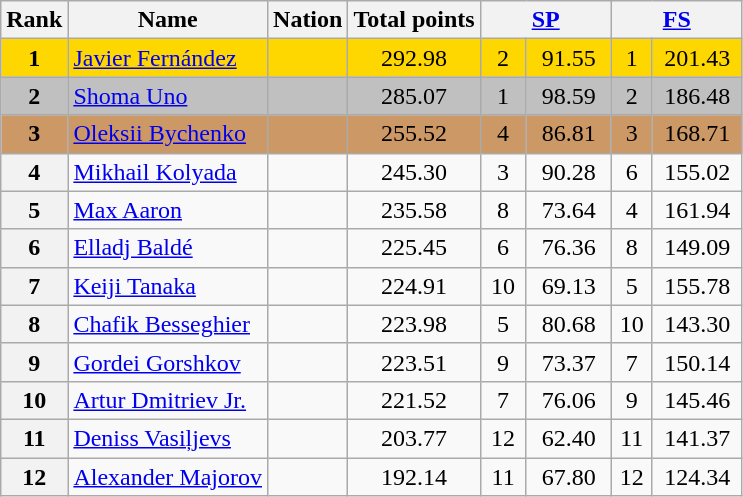<table class="wikitable sortable">
<tr>
<th>Rank</th>
<th>Name</th>
<th>Nation</th>
<th>Total points</th>
<th colspan="2" width="80px"><a href='#'>SP</a></th>
<th colspan="2" width="80px"><a href='#'>FS</a></th>
</tr>
<tr bgcolor="gold">
<td align="center"><strong>1</strong></td>
<td><a href='#'>Javier Fernández</a></td>
<td></td>
<td align="center">292.98</td>
<td align="center">2</td>
<td align="center">91.55</td>
<td align="center">1</td>
<td align="center">201.43</td>
</tr>
<tr bgcolor="silver">
<td align="center"><strong>2</strong></td>
<td><a href='#'>Shoma Uno</a></td>
<td></td>
<td align="center">285.07</td>
<td align="center">1</td>
<td align="center">98.59</td>
<td align="center">2</td>
<td align="center">186.48</td>
</tr>
<tr bgcolor="cc9966">
<td align="center"><strong>3</strong></td>
<td><a href='#'>Oleksii Bychenko</a></td>
<td></td>
<td align="center">255.52</td>
<td align="center">4</td>
<td align="center">86.81</td>
<td align="center">3</td>
<td align="center">168.71</td>
</tr>
<tr>
<th>4</th>
<td><a href='#'>Mikhail Kolyada</a></td>
<td></td>
<td align="center">245.30</td>
<td align="center">3</td>
<td align="center">90.28</td>
<td align="center">6</td>
<td align="center">155.02</td>
</tr>
<tr>
<th>5</th>
<td><a href='#'>Max Aaron</a></td>
<td></td>
<td align="center">235.58</td>
<td align="center">8</td>
<td align="center">73.64</td>
<td align="center">4</td>
<td align="center">161.94</td>
</tr>
<tr>
<th>6</th>
<td><a href='#'>Elladj Baldé</a></td>
<td></td>
<td align="center">225.45</td>
<td align="center">6</td>
<td align="center">76.36</td>
<td align="center">8</td>
<td align="center">149.09</td>
</tr>
<tr>
<th>7</th>
<td><a href='#'>Keiji Tanaka</a></td>
<td></td>
<td align="center">224.91</td>
<td align="center">10</td>
<td align="center">69.13</td>
<td align="center">5</td>
<td align="center">155.78</td>
</tr>
<tr>
<th>8</th>
<td><a href='#'>Chafik Besseghier</a></td>
<td></td>
<td align="center">223.98</td>
<td align="center">5</td>
<td align="center">80.68</td>
<td align="center">10</td>
<td align="center">143.30</td>
</tr>
<tr>
<th>9</th>
<td><a href='#'>Gordei Gorshkov</a></td>
<td></td>
<td align="center">223.51</td>
<td align="center">9</td>
<td align="center">73.37</td>
<td align="center">7</td>
<td align="center">150.14</td>
</tr>
<tr>
<th>10</th>
<td><a href='#'>Artur Dmitriev Jr.</a></td>
<td></td>
<td align="center">221.52</td>
<td align="center">7</td>
<td align="center">76.06</td>
<td align="center">9</td>
<td align="center">145.46</td>
</tr>
<tr>
<th>11</th>
<td><a href='#'>Deniss Vasiļjevs</a></td>
<td></td>
<td align="center">203.77</td>
<td align="center">12</td>
<td align="center">62.40</td>
<td align="center">11</td>
<td align="center">141.37</td>
</tr>
<tr>
<th>12</th>
<td><a href='#'>Alexander Majorov</a></td>
<td></td>
<td align="center">192.14</td>
<td align="center">11</td>
<td align="center">67.80</td>
<td align="center">12</td>
<td align="center">124.34</td>
</tr>
</table>
